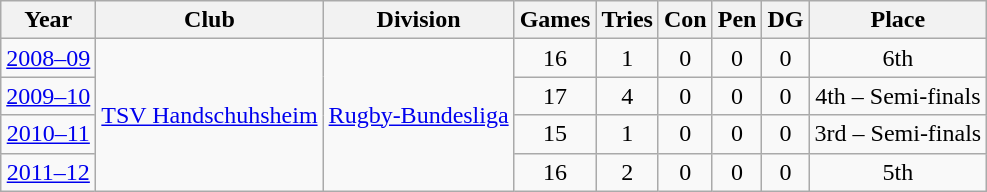<table class="wikitable">
<tr>
<th>Year</th>
<th>Club</th>
<th>Division</th>
<th>Games</th>
<th>Tries</th>
<th>Con</th>
<th>Pen</th>
<th>DG</th>
<th>Place</th>
</tr>
<tr align="center">
<td><a href='#'>2008–09</a></td>
<td rowspan=4><a href='#'>TSV Handschuhsheim</a></td>
<td rowspan=4><a href='#'>Rugby-Bundesliga</a></td>
<td>16</td>
<td>1</td>
<td>0</td>
<td>0</td>
<td>0</td>
<td>6th</td>
</tr>
<tr align="center">
<td><a href='#'>2009–10</a></td>
<td>17</td>
<td>4</td>
<td>0</td>
<td>0</td>
<td>0</td>
<td>4th – Semi-finals</td>
</tr>
<tr align="center">
<td><a href='#'>2010–11</a></td>
<td>15</td>
<td>1</td>
<td>0</td>
<td>0</td>
<td>0</td>
<td>3rd – Semi-finals</td>
</tr>
<tr align="center">
<td><a href='#'>2011–12</a></td>
<td>16</td>
<td>2</td>
<td>0</td>
<td>0</td>
<td>0</td>
<td>5th</td>
</tr>
</table>
